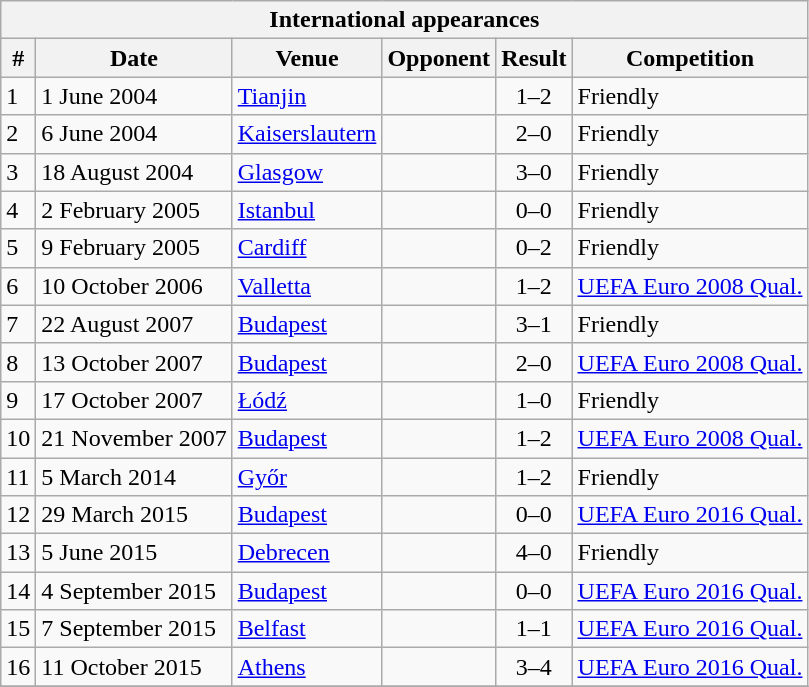<table class="wikitable collapsible collapsed">
<tr>
<th colspan="6"><strong>International appearances</strong></th>
</tr>
<tr>
<th>#</th>
<th>Date</th>
<th>Venue</th>
<th>Opponent</th>
<th>Result</th>
<th>Competition</th>
</tr>
<tr>
<td>1</td>
<td>1 June 2004</td>
<td><a href='#'>Tianjin</a></td>
<td></td>
<td align="center">1–2</td>
<td>Friendly</td>
</tr>
<tr>
<td>2</td>
<td>6 June 2004</td>
<td><a href='#'>Kaiserslautern</a></td>
<td></td>
<td align="center">2–0</td>
<td>Friendly</td>
</tr>
<tr>
<td>3</td>
<td>18 August 2004</td>
<td><a href='#'>Glasgow</a></td>
<td></td>
<td align="center">3–0</td>
<td>Friendly</td>
</tr>
<tr>
<td>4</td>
<td>2 February 2005</td>
<td><a href='#'>Istanbul</a></td>
<td></td>
<td align="center">0–0</td>
<td>Friendly</td>
</tr>
<tr>
<td>5</td>
<td>9 February 2005</td>
<td><a href='#'>Cardiff</a></td>
<td></td>
<td align="center">0–2</td>
<td>Friendly</td>
</tr>
<tr>
<td>6</td>
<td>10 October 2006</td>
<td><a href='#'>Valletta</a></td>
<td></td>
<td align="center">1–2</td>
<td><a href='#'>UEFA Euro 2008 Qual.</a></td>
</tr>
<tr>
<td>7</td>
<td>22 August 2007</td>
<td><a href='#'>Budapest</a></td>
<td></td>
<td align="center">3–1</td>
<td>Friendly</td>
</tr>
<tr>
<td>8</td>
<td>13 October 2007</td>
<td><a href='#'>Budapest</a></td>
<td></td>
<td align="center">2–0</td>
<td><a href='#'>UEFA Euro 2008 Qual.</a></td>
</tr>
<tr>
<td>9</td>
<td>17 October 2007</td>
<td><a href='#'>Łódź</a></td>
<td></td>
<td align="center">1–0</td>
<td>Friendly</td>
</tr>
<tr>
<td>10</td>
<td>21 November 2007</td>
<td><a href='#'>Budapest</a></td>
<td></td>
<td align="center">1–2</td>
<td><a href='#'>UEFA Euro 2008 Qual.</a></td>
</tr>
<tr>
<td>11</td>
<td>5 March 2014</td>
<td><a href='#'>Győr</a></td>
<td></td>
<td align="center">1–2</td>
<td>Friendly</td>
</tr>
<tr>
<td>12</td>
<td>29 March 2015</td>
<td><a href='#'>Budapest</a></td>
<td></td>
<td align="center">0–0</td>
<td><a href='#'>UEFA Euro 2016 Qual.</a></td>
</tr>
<tr>
<td>13</td>
<td>5 June 2015</td>
<td><a href='#'>Debrecen</a></td>
<td></td>
<td align="center">4–0</td>
<td>Friendly</td>
</tr>
<tr>
<td>14</td>
<td>4 September 2015</td>
<td><a href='#'>Budapest</a></td>
<td></td>
<td align="center">0–0</td>
<td><a href='#'>UEFA Euro 2016 Qual.</a></td>
</tr>
<tr>
<td>15</td>
<td>7 September 2015</td>
<td><a href='#'>Belfast</a></td>
<td></td>
<td align="center">1–1</td>
<td><a href='#'>UEFA Euro 2016 Qual.</a></td>
</tr>
<tr>
<td>16</td>
<td>11 October 2015</td>
<td><a href='#'>Athens</a></td>
<td></td>
<td align="center">3–4</td>
<td><a href='#'>UEFA Euro 2016 Qual.</a></td>
</tr>
<tr>
</tr>
</table>
